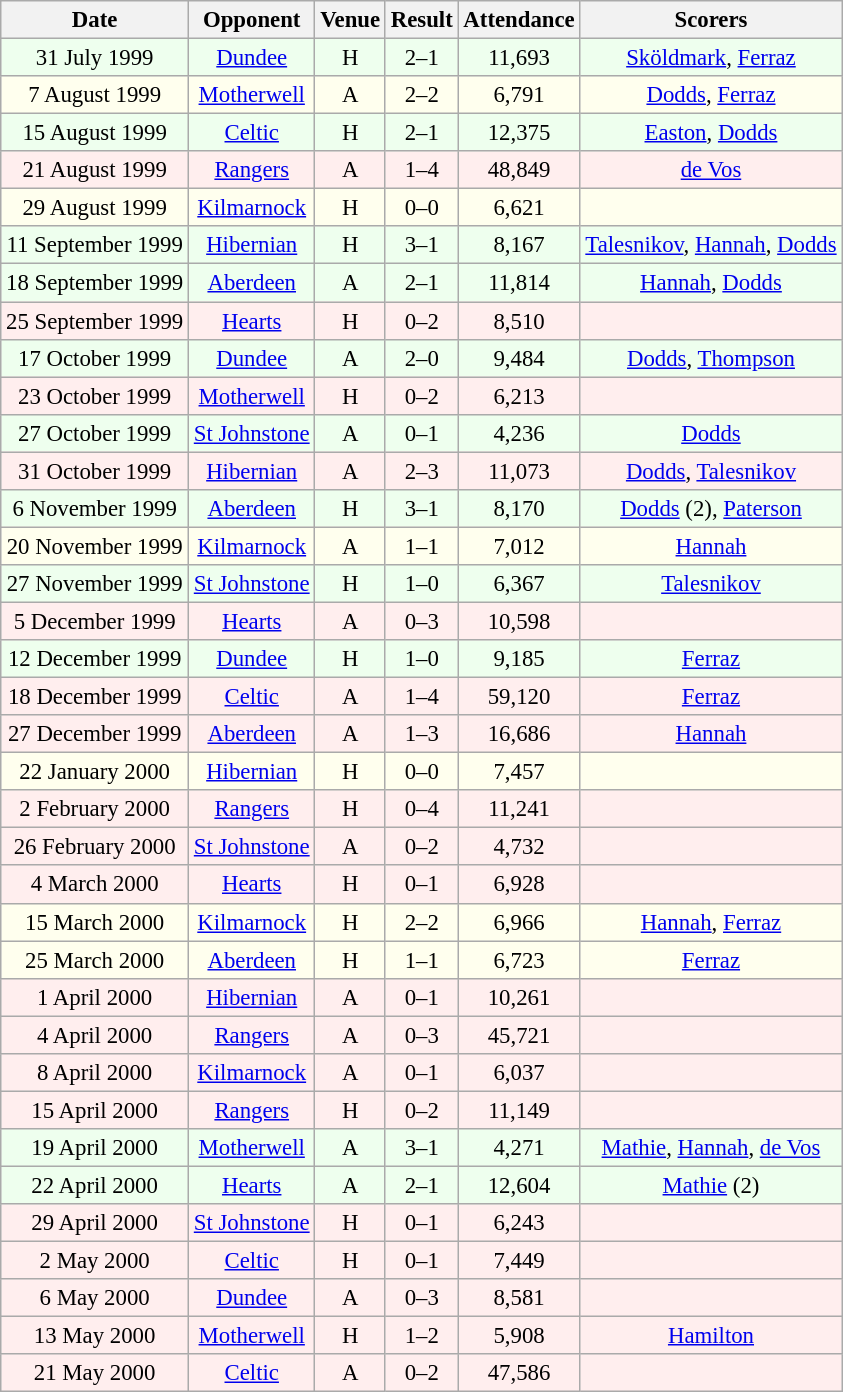<table class="wikitable sortable" style="font-size:95%; text-align:center">
<tr>
<th>Date</th>
<th>Opponent</th>
<th>Venue</th>
<th>Result</th>
<th>Attendance</th>
<th>Scorers</th>
</tr>
<tr bgcolor = "#EEFFEE">
<td>31 July 1999</td>
<td><a href='#'>Dundee</a></td>
<td>H</td>
<td>2–1</td>
<td>11,693</td>
<td><a href='#'>Sköldmark</a>, <a href='#'>Ferraz</a></td>
</tr>
<tr bgcolor = "#FFFFEE">
<td>7 August 1999</td>
<td><a href='#'>Motherwell</a></td>
<td>A</td>
<td>2–2</td>
<td>6,791</td>
<td><a href='#'>Dodds</a>, <a href='#'>Ferraz</a></td>
</tr>
<tr bgcolor = "#EEFFEE">
<td>15 August 1999</td>
<td><a href='#'>Celtic</a></td>
<td>H</td>
<td>2–1</td>
<td>12,375</td>
<td><a href='#'>Easton</a>, <a href='#'>Dodds</a></td>
</tr>
<tr bgcolor = "#FFEEEE">
<td>21 August 1999</td>
<td><a href='#'>Rangers</a></td>
<td>A</td>
<td>1–4</td>
<td>48,849</td>
<td><a href='#'>de Vos</a></td>
</tr>
<tr bgcolor = "#FFFFEE">
<td>29 August 1999</td>
<td><a href='#'>Kilmarnock</a></td>
<td>H</td>
<td>0–0</td>
<td>6,621</td>
<td></td>
</tr>
<tr bgcolor = "#EEFFEE">
<td>11 September 1999</td>
<td><a href='#'>Hibernian</a></td>
<td>H</td>
<td>3–1</td>
<td>8,167</td>
<td><a href='#'>Talesnikov</a>, <a href='#'>Hannah</a>, <a href='#'>Dodds</a></td>
</tr>
<tr bgcolor = "#EEFFEE">
<td>18 September 1999</td>
<td><a href='#'>Aberdeen</a></td>
<td>A</td>
<td>2–1</td>
<td>11,814</td>
<td><a href='#'>Hannah</a>, <a href='#'>Dodds</a></td>
</tr>
<tr bgcolor = "#FFEEEE">
<td>25 September 1999</td>
<td><a href='#'>Hearts</a></td>
<td>H</td>
<td>0–2</td>
<td>8,510</td>
<td></td>
</tr>
<tr bgcolor = "#EEFFEE">
<td>17 October 1999</td>
<td><a href='#'>Dundee</a></td>
<td>A</td>
<td>2–0</td>
<td>9,484</td>
<td><a href='#'>Dodds</a>, <a href='#'>Thompson</a></td>
</tr>
<tr bgcolor = "#FFEEEE">
<td>23 October 1999</td>
<td><a href='#'>Motherwell</a></td>
<td>H</td>
<td>0–2</td>
<td>6,213</td>
<td></td>
</tr>
<tr bgcolor = "#EEFFEE">
<td>27 October 1999</td>
<td><a href='#'>St Johnstone</a></td>
<td>A</td>
<td>0–1</td>
<td>4,236</td>
<td><a href='#'>Dodds</a></td>
</tr>
<tr bgcolor = "#FFEEEE">
<td>31 October 1999</td>
<td><a href='#'>Hibernian</a></td>
<td>A</td>
<td>2–3</td>
<td>11,073</td>
<td><a href='#'>Dodds</a>, <a href='#'>Talesnikov</a></td>
</tr>
<tr bgcolor = "#EEFFEE">
<td>6 November 1999</td>
<td><a href='#'>Aberdeen</a></td>
<td>H</td>
<td>3–1</td>
<td>8,170</td>
<td><a href='#'>Dodds</a> (2), <a href='#'>Paterson</a></td>
</tr>
<tr bgcolor = "#FFFFEE">
<td>20 November 1999</td>
<td><a href='#'>Kilmarnock</a></td>
<td>A</td>
<td>1–1</td>
<td>7,012</td>
<td><a href='#'>Hannah</a></td>
</tr>
<tr bgcolor = "#EEFFEE">
<td>27 November 1999</td>
<td><a href='#'>St Johnstone</a></td>
<td>H</td>
<td>1–0</td>
<td>6,367</td>
<td><a href='#'>Talesnikov</a></td>
</tr>
<tr bgcolor = "#FFEEEE">
<td>5 December 1999</td>
<td><a href='#'>Hearts</a></td>
<td>A</td>
<td>0–3</td>
<td>10,598</td>
<td></td>
</tr>
<tr bgcolor = "#EEFFEE">
<td>12 December 1999</td>
<td><a href='#'>Dundee</a></td>
<td>H</td>
<td>1–0</td>
<td>9,185</td>
<td><a href='#'>Ferraz</a></td>
</tr>
<tr bgcolor = "#FFEEEE">
<td>18 December 1999</td>
<td><a href='#'>Celtic</a></td>
<td>A</td>
<td>1–4</td>
<td>59,120</td>
<td><a href='#'>Ferraz</a></td>
</tr>
<tr bgcolor = "#FFEEEE">
<td>27 December 1999</td>
<td><a href='#'>Aberdeen</a></td>
<td>A</td>
<td>1–3</td>
<td>16,686</td>
<td><a href='#'>Hannah</a></td>
</tr>
<tr bgcolor = "#FFFFEE">
<td>22 January 2000</td>
<td><a href='#'>Hibernian</a></td>
<td>H</td>
<td>0–0</td>
<td>7,457</td>
<td></td>
</tr>
<tr bgcolor = "#FFEEEE">
<td>2 February 2000</td>
<td><a href='#'>Rangers</a></td>
<td>H</td>
<td>0–4</td>
<td>11,241</td>
<td></td>
</tr>
<tr bgcolor = "#FFEEEE">
<td>26 February 2000</td>
<td><a href='#'>St Johnstone</a></td>
<td>A</td>
<td>0–2</td>
<td>4,732</td>
<td></td>
</tr>
<tr bgcolor = "#FFEEEE">
<td>4 March 2000</td>
<td><a href='#'>Hearts</a></td>
<td>H</td>
<td>0–1</td>
<td>6,928</td>
<td></td>
</tr>
<tr bgcolor = "#FFFFEE">
<td>15 March 2000</td>
<td><a href='#'>Kilmarnock</a></td>
<td>H</td>
<td>2–2</td>
<td>6,966</td>
<td><a href='#'>Hannah</a>, <a href='#'>Ferraz</a></td>
</tr>
<tr bgcolor = "#FFFFEE">
<td>25 March 2000</td>
<td><a href='#'>Aberdeen</a></td>
<td>H</td>
<td>1–1</td>
<td>6,723</td>
<td><a href='#'>Ferraz</a></td>
</tr>
<tr bgcolor = "#FFEEEE">
<td>1 April 2000</td>
<td><a href='#'>Hibernian</a></td>
<td>A</td>
<td>0–1</td>
<td>10,261</td>
<td></td>
</tr>
<tr bgcolor = "#FFEEEE">
<td>4 April 2000</td>
<td><a href='#'>Rangers</a></td>
<td>A</td>
<td>0–3</td>
<td>45,721</td>
<td></td>
</tr>
<tr bgcolor = "#FFEEEE">
<td>8 April 2000</td>
<td><a href='#'>Kilmarnock</a></td>
<td>A</td>
<td>0–1</td>
<td>6,037</td>
<td></td>
</tr>
<tr bgcolor = "#FFEEEE">
<td>15 April 2000</td>
<td><a href='#'>Rangers</a></td>
<td>H</td>
<td>0–2</td>
<td>11,149</td>
<td></td>
</tr>
<tr bgcolor = "#EEFFEE">
<td>19 April 2000</td>
<td><a href='#'>Motherwell</a></td>
<td>A</td>
<td>3–1</td>
<td>4,271</td>
<td><a href='#'>Mathie</a>, <a href='#'>Hannah</a>, <a href='#'>de Vos</a></td>
</tr>
<tr bgcolor = "#EEFFEE">
<td>22 April 2000</td>
<td><a href='#'>Hearts</a></td>
<td>A</td>
<td>2–1</td>
<td>12,604</td>
<td><a href='#'>Mathie</a> (2)</td>
</tr>
<tr bgcolor = "#FFEEEE">
<td>29 April 2000</td>
<td><a href='#'>St Johnstone</a></td>
<td>H</td>
<td>0–1</td>
<td>6,243</td>
<td></td>
</tr>
<tr bgcolor = "#FFEEEE">
<td>2 May 2000</td>
<td><a href='#'>Celtic</a></td>
<td>H</td>
<td>0–1</td>
<td>7,449</td>
<td></td>
</tr>
<tr bgcolor = "#FFEEEE">
<td>6 May 2000</td>
<td><a href='#'>Dundee</a></td>
<td>A</td>
<td>0–3</td>
<td>8,581</td>
<td></td>
</tr>
<tr bgcolor = "#FFEEEE">
<td>13 May 2000</td>
<td><a href='#'>Motherwell</a></td>
<td>H</td>
<td>1–2</td>
<td>5,908</td>
<td><a href='#'>Hamilton</a></td>
</tr>
<tr bgcolor = "#FFEEEE">
<td>21 May 2000</td>
<td><a href='#'>Celtic</a></td>
<td>A</td>
<td>0–2</td>
<td>47,586</td>
<td></td>
</tr>
</table>
